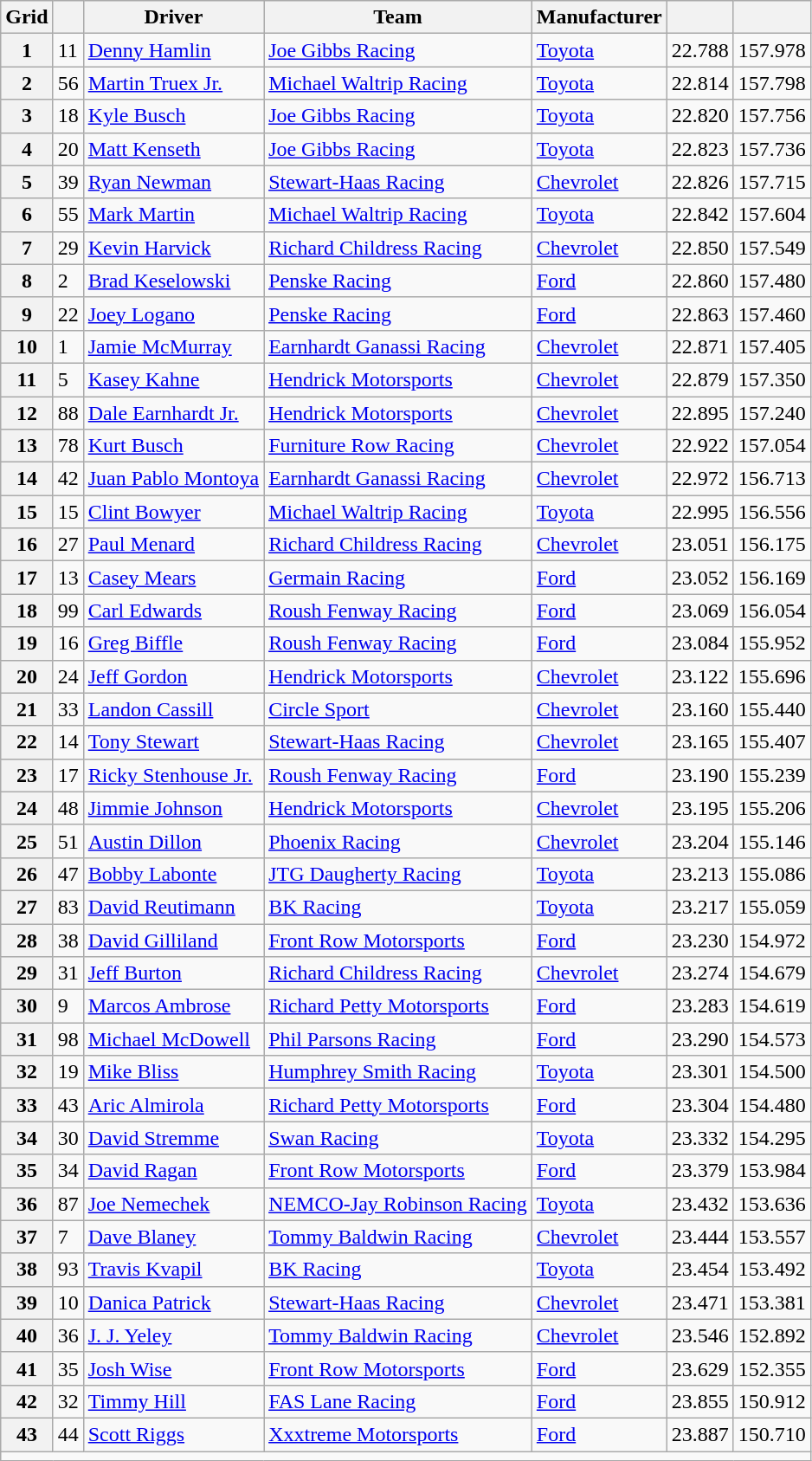<table class="wikitable">
<tr>
<th>Grid</th>
<th></th>
<th>Driver</th>
<th>Team</th>
<th>Manufacturer</th>
<th></th>
<th></th>
</tr>
<tr>
<th>1</th>
<td>11</td>
<td><a href='#'>Denny Hamlin</a></td>
<td><a href='#'>Joe Gibbs Racing</a></td>
<td><a href='#'>Toyota</a></td>
<td>22.788</td>
<td>157.978</td>
</tr>
<tr>
<th>2</th>
<td>56</td>
<td><a href='#'>Martin Truex Jr.</a></td>
<td><a href='#'>Michael Waltrip Racing</a></td>
<td><a href='#'>Toyota</a></td>
<td>22.814</td>
<td>157.798</td>
</tr>
<tr>
<th>3</th>
<td>18</td>
<td><a href='#'>Kyle Busch</a></td>
<td><a href='#'>Joe Gibbs Racing</a></td>
<td><a href='#'>Toyota</a></td>
<td>22.820</td>
<td>157.756</td>
</tr>
<tr>
<th>4</th>
<td>20</td>
<td><a href='#'>Matt Kenseth</a></td>
<td><a href='#'>Joe Gibbs Racing</a></td>
<td><a href='#'>Toyota</a></td>
<td>22.823</td>
<td>157.736</td>
</tr>
<tr>
<th>5</th>
<td>39</td>
<td><a href='#'>Ryan Newman</a></td>
<td><a href='#'>Stewart-Haas Racing</a></td>
<td><a href='#'>Chevrolet</a></td>
<td>22.826</td>
<td>157.715</td>
</tr>
<tr>
<th>6</th>
<td>55</td>
<td><a href='#'>Mark Martin</a></td>
<td><a href='#'>Michael Waltrip Racing</a></td>
<td><a href='#'>Toyota</a></td>
<td>22.842</td>
<td>157.604</td>
</tr>
<tr>
<th>7</th>
<td>29</td>
<td><a href='#'>Kevin Harvick</a></td>
<td><a href='#'>Richard Childress Racing</a></td>
<td><a href='#'>Chevrolet</a></td>
<td>22.850</td>
<td>157.549</td>
</tr>
<tr>
<th>8</th>
<td>2</td>
<td><a href='#'>Brad Keselowski</a></td>
<td><a href='#'>Penske Racing</a></td>
<td><a href='#'>Ford</a></td>
<td>22.860</td>
<td>157.480</td>
</tr>
<tr>
<th>9</th>
<td>22</td>
<td><a href='#'>Joey Logano</a></td>
<td><a href='#'>Penske Racing</a></td>
<td><a href='#'>Ford</a></td>
<td>22.863</td>
<td>157.460</td>
</tr>
<tr>
<th>10</th>
<td>1</td>
<td><a href='#'>Jamie McMurray</a></td>
<td><a href='#'>Earnhardt Ganassi Racing</a></td>
<td><a href='#'>Chevrolet</a></td>
<td>22.871</td>
<td>157.405</td>
</tr>
<tr>
<th>11</th>
<td>5</td>
<td><a href='#'>Kasey Kahne</a></td>
<td><a href='#'>Hendrick Motorsports</a></td>
<td><a href='#'>Chevrolet</a></td>
<td>22.879</td>
<td>157.350</td>
</tr>
<tr>
<th>12</th>
<td>88</td>
<td><a href='#'>Dale Earnhardt Jr.</a></td>
<td><a href='#'>Hendrick Motorsports</a></td>
<td><a href='#'>Chevrolet</a></td>
<td>22.895</td>
<td>157.240</td>
</tr>
<tr>
<th>13</th>
<td>78</td>
<td><a href='#'>Kurt Busch</a></td>
<td><a href='#'>Furniture Row Racing</a></td>
<td><a href='#'>Chevrolet</a></td>
<td>22.922</td>
<td>157.054</td>
</tr>
<tr>
<th>14</th>
<td>42</td>
<td><a href='#'>Juan Pablo Montoya</a></td>
<td><a href='#'>Earnhardt Ganassi Racing</a></td>
<td><a href='#'>Chevrolet</a></td>
<td>22.972</td>
<td>156.713</td>
</tr>
<tr>
<th>15</th>
<td>15</td>
<td><a href='#'>Clint Bowyer</a></td>
<td><a href='#'>Michael Waltrip Racing</a></td>
<td><a href='#'>Toyota</a></td>
<td>22.995</td>
<td>156.556</td>
</tr>
<tr>
<th>16</th>
<td>27</td>
<td><a href='#'>Paul Menard</a></td>
<td><a href='#'>Richard Childress Racing</a></td>
<td><a href='#'>Chevrolet</a></td>
<td>23.051</td>
<td>156.175</td>
</tr>
<tr>
<th>17</th>
<td>13</td>
<td><a href='#'>Casey Mears</a></td>
<td><a href='#'>Germain Racing</a></td>
<td><a href='#'>Ford</a></td>
<td>23.052</td>
<td>156.169</td>
</tr>
<tr>
<th>18</th>
<td>99</td>
<td><a href='#'>Carl Edwards</a></td>
<td><a href='#'>Roush Fenway Racing</a></td>
<td><a href='#'>Ford</a></td>
<td>23.069</td>
<td>156.054</td>
</tr>
<tr>
<th>19</th>
<td>16</td>
<td><a href='#'>Greg Biffle</a></td>
<td><a href='#'>Roush Fenway Racing</a></td>
<td><a href='#'>Ford</a></td>
<td>23.084</td>
<td>155.952</td>
</tr>
<tr>
<th>20</th>
<td>24</td>
<td><a href='#'>Jeff Gordon</a></td>
<td><a href='#'>Hendrick Motorsports</a></td>
<td><a href='#'>Chevrolet</a></td>
<td>23.122</td>
<td>155.696</td>
</tr>
<tr>
<th>21</th>
<td>33</td>
<td><a href='#'>Landon Cassill</a></td>
<td><a href='#'>Circle Sport</a></td>
<td><a href='#'>Chevrolet</a></td>
<td>23.160</td>
<td>155.440</td>
</tr>
<tr>
<th>22</th>
<td>14</td>
<td><a href='#'>Tony Stewart</a></td>
<td><a href='#'>Stewart-Haas Racing</a></td>
<td><a href='#'>Chevrolet</a></td>
<td>23.165</td>
<td>155.407</td>
</tr>
<tr>
<th>23</th>
<td>17</td>
<td><a href='#'>Ricky Stenhouse Jr.</a></td>
<td><a href='#'>Roush Fenway Racing</a></td>
<td><a href='#'>Ford</a></td>
<td>23.190</td>
<td>155.239</td>
</tr>
<tr>
<th>24</th>
<td>48</td>
<td><a href='#'>Jimmie Johnson</a></td>
<td><a href='#'>Hendrick Motorsports</a></td>
<td><a href='#'>Chevrolet</a></td>
<td>23.195</td>
<td>155.206</td>
</tr>
<tr>
<th>25</th>
<td>51</td>
<td><a href='#'>Austin Dillon</a></td>
<td><a href='#'>Phoenix Racing</a></td>
<td><a href='#'>Chevrolet</a></td>
<td>23.204</td>
<td>155.146</td>
</tr>
<tr>
<th>26</th>
<td>47</td>
<td><a href='#'>Bobby Labonte</a></td>
<td><a href='#'>JTG Daugherty Racing</a></td>
<td><a href='#'>Toyota</a></td>
<td>23.213</td>
<td>155.086</td>
</tr>
<tr>
<th>27</th>
<td>83</td>
<td><a href='#'>David Reutimann</a></td>
<td><a href='#'>BK Racing</a></td>
<td><a href='#'>Toyota</a></td>
<td>23.217</td>
<td>155.059</td>
</tr>
<tr>
<th>28</th>
<td>38</td>
<td><a href='#'>David Gilliland</a></td>
<td><a href='#'>Front Row Motorsports</a></td>
<td><a href='#'>Ford</a></td>
<td>23.230</td>
<td>154.972</td>
</tr>
<tr>
<th>29</th>
<td>31</td>
<td><a href='#'>Jeff Burton</a></td>
<td><a href='#'>Richard Childress Racing</a></td>
<td><a href='#'>Chevrolet</a></td>
<td>23.274</td>
<td>154.679</td>
</tr>
<tr>
<th>30</th>
<td>9</td>
<td><a href='#'>Marcos Ambrose</a></td>
<td><a href='#'>Richard Petty Motorsports</a></td>
<td><a href='#'>Ford</a></td>
<td>23.283</td>
<td>154.619</td>
</tr>
<tr>
<th>31</th>
<td>98</td>
<td><a href='#'>Michael McDowell</a></td>
<td><a href='#'>Phil Parsons Racing</a></td>
<td><a href='#'>Ford</a></td>
<td>23.290</td>
<td>154.573</td>
</tr>
<tr>
<th>32</th>
<td>19</td>
<td><a href='#'>Mike Bliss</a></td>
<td><a href='#'>Humphrey Smith Racing</a></td>
<td><a href='#'>Toyota</a></td>
<td>23.301</td>
<td>154.500</td>
</tr>
<tr>
<th>33</th>
<td>43</td>
<td><a href='#'>Aric Almirola</a></td>
<td><a href='#'>Richard Petty Motorsports</a></td>
<td><a href='#'>Ford</a></td>
<td>23.304</td>
<td>154.480</td>
</tr>
<tr>
<th>34</th>
<td>30</td>
<td><a href='#'>David Stremme</a></td>
<td><a href='#'>Swan Racing</a></td>
<td><a href='#'>Toyota</a></td>
<td>23.332</td>
<td>154.295</td>
</tr>
<tr>
<th>35</th>
<td>34</td>
<td><a href='#'>David Ragan</a></td>
<td><a href='#'>Front Row Motorsports</a></td>
<td><a href='#'>Ford</a></td>
<td>23.379</td>
<td>153.984</td>
</tr>
<tr>
<th>36</th>
<td>87</td>
<td><a href='#'>Joe Nemechek</a></td>
<td><a href='#'>NEMCO-Jay Robinson Racing</a></td>
<td><a href='#'>Toyota</a></td>
<td>23.432</td>
<td>153.636</td>
</tr>
<tr>
<th>37</th>
<td>7</td>
<td><a href='#'>Dave Blaney</a></td>
<td><a href='#'>Tommy Baldwin Racing</a></td>
<td><a href='#'>Chevrolet</a></td>
<td>23.444</td>
<td>153.557</td>
</tr>
<tr>
<th>38</th>
<td>93</td>
<td><a href='#'>Travis Kvapil</a></td>
<td><a href='#'>BK Racing</a></td>
<td><a href='#'>Toyota</a></td>
<td>23.454</td>
<td>153.492</td>
</tr>
<tr>
<th>39</th>
<td>10</td>
<td><a href='#'>Danica Patrick</a></td>
<td><a href='#'>Stewart-Haas Racing</a></td>
<td><a href='#'>Chevrolet</a></td>
<td>23.471</td>
<td>153.381</td>
</tr>
<tr>
<th>40</th>
<td>36</td>
<td><a href='#'>J. J. Yeley</a></td>
<td><a href='#'>Tommy Baldwin Racing</a></td>
<td><a href='#'>Chevrolet</a></td>
<td>23.546</td>
<td>152.892</td>
</tr>
<tr>
<th>41</th>
<td>35</td>
<td><a href='#'>Josh Wise</a></td>
<td><a href='#'>Front Row Motorsports</a></td>
<td><a href='#'>Ford</a></td>
<td>23.629</td>
<td>152.355</td>
</tr>
<tr>
<th>42</th>
<td>32</td>
<td><a href='#'>Timmy Hill</a></td>
<td><a href='#'>FAS Lane Racing</a></td>
<td><a href='#'>Ford</a></td>
<td>23.855</td>
<td>150.912</td>
</tr>
<tr>
<th>43</th>
<td>44</td>
<td><a href='#'>Scott Riggs</a></td>
<td><a href='#'>Xxxtreme Motorsports</a></td>
<td><a href='#'>Ford</a></td>
<td>23.887</td>
<td>150.710</td>
</tr>
<tr>
<td colspan="8"></td>
</tr>
</table>
